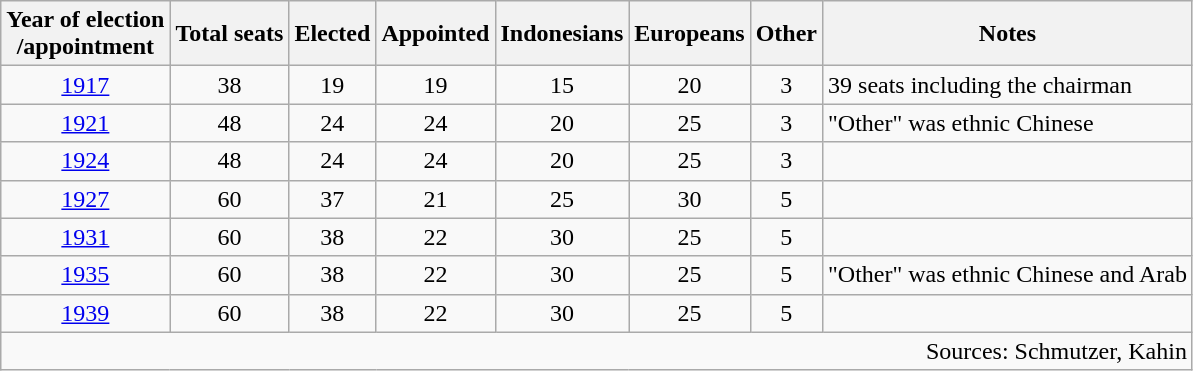<table class=wikitable style=text-align:center>
<tr>
<th>Year of election<br>/appointment</th>
<th>Total seats</th>
<th>Elected</th>
<th>Appointed</th>
<th>Indonesians</th>
<th>Europeans</th>
<th>Other</th>
<th>Notes</th>
</tr>
<tr>
<td align=center><a href='#'>1917</a></td>
<td>38</td>
<td>19</td>
<td>19</td>
<td>15</td>
<td>20</td>
<td>3</td>
<td align=left>39 seats including the chairman</td>
</tr>
<tr>
<td align=center><a href='#'>1921</a></td>
<td>48</td>
<td>24</td>
<td>24</td>
<td>20</td>
<td>25</td>
<td>3</td>
<td align=left>"Other" was ethnic Chinese</td>
</tr>
<tr>
<td align=center><a href='#'>1924</a></td>
<td>48</td>
<td>24</td>
<td>24</td>
<td>20</td>
<td>25</td>
<td>3</td>
<td></td>
</tr>
<tr>
<td align=center><a href='#'>1927</a></td>
<td>60</td>
<td>37</td>
<td>21</td>
<td>25</td>
<td>30</td>
<td>5</td>
<td></td>
</tr>
<tr>
<td align=center><a href='#'>1931</a></td>
<td>60</td>
<td>38</td>
<td>22</td>
<td>30</td>
<td>25</td>
<td>5</td>
<td></td>
</tr>
<tr>
<td align=center><a href='#'>1935</a></td>
<td>60</td>
<td>38</td>
<td>22</td>
<td>30</td>
<td>25</td>
<td>5</td>
<td align=left>"Other" was ethnic Chinese and Arab</td>
</tr>
<tr>
<td align=center><a href='#'>1939</a></td>
<td>60</td>
<td>38</td>
<td>22</td>
<td>30</td>
<td>25</td>
<td>5</td>
<td></td>
</tr>
<tr>
<td align=right colspan=8>Sources: Schmutzer, Kahin</td>
</tr>
</table>
